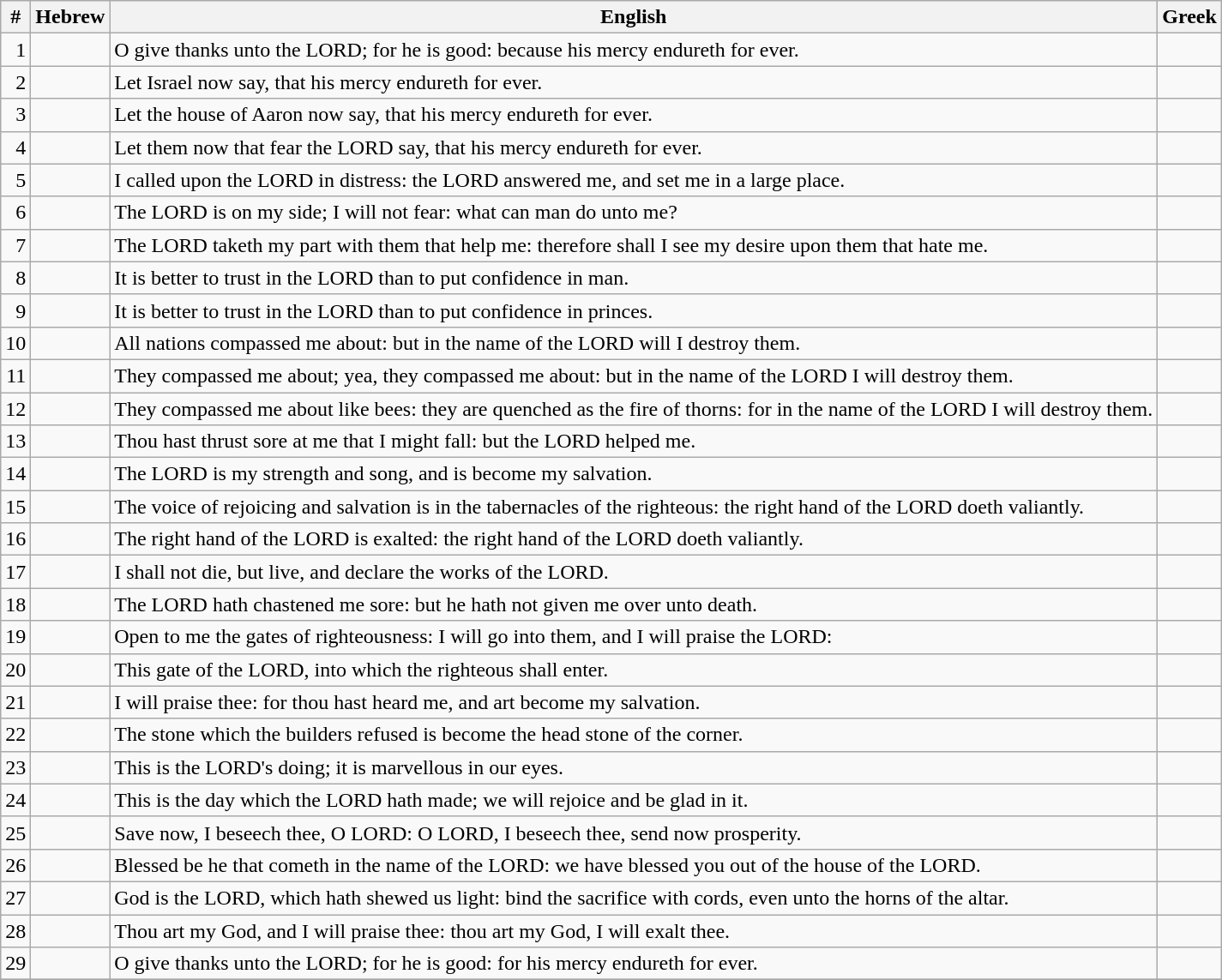<table class=wikitable>
<tr>
<th>#</th>
<th>Hebrew</th>
<th>English</th>
<th>Greek</th>
</tr>
<tr>
<td style="text-align:right">1</td>
<td style="text-align:right"></td>
<td>O give thanks unto the LORD; for he is good: because his mercy endureth for ever.</td>
<td></td>
</tr>
<tr>
<td style="text-align:right">2</td>
<td style="text-align:right"></td>
<td>Let Israel now say, that his mercy endureth for ever.</td>
<td></td>
</tr>
<tr>
<td style="text-align:right">3</td>
<td style="text-align:right"></td>
<td>Let the house of Aaron now say, that his mercy endureth for ever.</td>
<td></td>
</tr>
<tr>
<td style="text-align:right">4</td>
<td style="text-align:right"></td>
<td>Let them now that fear the LORD say, that his mercy endureth for ever.</td>
<td></td>
</tr>
<tr>
<td style="text-align:right">5</td>
<td style="text-align:right"></td>
<td>I called upon the LORD in distress: the LORD answered me, and set me in a large place.</td>
<td></td>
</tr>
<tr>
<td style="text-align:right">6</td>
<td style="text-align:right"></td>
<td>The LORD is on my side; I will not fear: what can man do unto me?</td>
<td></td>
</tr>
<tr>
<td style="text-align:right">7</td>
<td style="text-align:right"></td>
<td>The LORD taketh my part with them that help me: therefore shall I see my desire upon them that hate me.</td>
<td></td>
</tr>
<tr>
<td style="text-align:right">8</td>
<td style="text-align:right"></td>
<td>It is better to trust in the LORD than to put confidence in man.</td>
<td></td>
</tr>
<tr>
<td style="text-align:right">9</td>
<td style="text-align:right"></td>
<td>It is better to trust in the LORD than to put confidence in princes.</td>
<td></td>
</tr>
<tr>
<td style="text-align:right">10</td>
<td style="text-align:right"></td>
<td>All nations compassed me about: but in the name of the LORD will I destroy them.</td>
<td></td>
</tr>
<tr>
<td style="text-align:right">11</td>
<td style="text-align:right"></td>
<td>They compassed me about; yea, they compassed me about: but in the name of the LORD I will destroy them.</td>
<td></td>
</tr>
<tr>
<td style="text-align:right">12</td>
<td style="text-align:right"></td>
<td>They compassed me about like bees: they are quenched as the fire of thorns: for in the name of the LORD I will destroy them.</td>
<td></td>
</tr>
<tr>
<td style="text-align:right">13</td>
<td style="text-align:right"></td>
<td>Thou hast thrust sore at me that I might fall: but the LORD helped me.</td>
<td></td>
</tr>
<tr>
<td style="text-align:right">14</td>
<td style="text-align:right"></td>
<td>The LORD is my strength and song, and is become my salvation.</td>
<td></td>
</tr>
<tr>
<td style="text-align:right">15</td>
<td style="text-align:right"></td>
<td>The voice of rejoicing and salvation is in the tabernacles of the righteous: the right hand of the LORD doeth valiantly.</td>
<td></td>
</tr>
<tr>
<td style="text-align:right">16</td>
<td style="text-align:right"></td>
<td>The right hand of the LORD is exalted: the right hand of the LORD doeth valiantly.</td>
<td></td>
</tr>
<tr>
<td style="text-align:right">17</td>
<td style="text-align:right"></td>
<td>I shall not die, but live, and declare the works of the LORD.</td>
<td></td>
</tr>
<tr>
<td style="text-align:right">18</td>
<td style="text-align:right"></td>
<td>The LORD hath chastened me sore: but he hath not given me over unto death.</td>
<td></td>
</tr>
<tr>
<td style="text-align:right">19</td>
<td style="text-align:right"></td>
<td>Open to me the gates of righteousness: I will go into them, and I will praise the LORD:</td>
<td></td>
</tr>
<tr>
<td style="text-align:right">20</td>
<td style="text-align:right"></td>
<td>This gate of the LORD, into which the righteous shall enter.</td>
<td></td>
</tr>
<tr>
<td style="text-align:right">21</td>
<td style="text-align:right"></td>
<td>I will praise thee: for thou hast heard me, and art become my salvation.</td>
<td></td>
</tr>
<tr>
<td style="text-align:right">22</td>
<td style="text-align:right"></td>
<td>The stone which the builders refused is become the head stone of the corner.</td>
<td></td>
</tr>
<tr>
<td style="text-align:right">23</td>
<td style="text-align:right"></td>
<td>This is the LORD's doing; it is marvellous in our eyes.</td>
<td></td>
</tr>
<tr>
<td style="text-align:right">24</td>
<td style="text-align:right"></td>
<td>This is the day which the LORD hath made; we will rejoice and be glad in it.</td>
<td></td>
</tr>
<tr>
<td style="text-align:right">25</td>
<td style="text-align:right"></td>
<td>Save now, I beseech thee, O LORD: O LORD, I beseech thee, send now prosperity.</td>
<td></td>
</tr>
<tr>
<td style="text-align:right">26</td>
<td style="text-align:right"></td>
<td>Blessed be he that cometh in the name of the LORD: we have blessed you out of the house of the LORD.</td>
<td></td>
</tr>
<tr>
<td style="text-align:right">27</td>
<td style="text-align:right"></td>
<td>God is the LORD, which hath shewed us light: bind the sacrifice with cords, even unto the horns of the altar.</td>
<td></td>
</tr>
<tr>
<td style="text-align:right">28</td>
<td style="text-align:right"></td>
<td>Thou art my God, and I will praise thee: thou art my God, I will exalt thee.</td>
<td></td>
</tr>
<tr>
<td style="text-align:right">29</td>
<td style="text-align:right"></td>
<td>O give thanks unto the LORD; for he is good: for his mercy endureth for ever.</td>
<td></td>
</tr>
<tr>
</tr>
</table>
